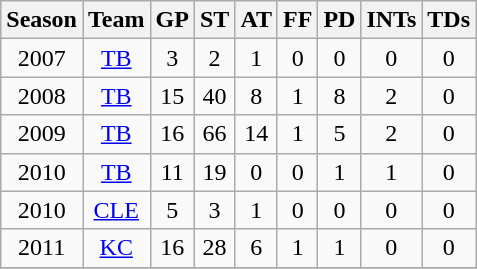<table class="wikitable" style="text-align: center;">
<tr>
<th>Season</th>
<th>Team</th>
<th>GP</th>
<th>ST</th>
<th>AT</th>
<th>FF</th>
<th>PD</th>
<th>INTs</th>
<th>TDs</th>
</tr>
<tr>
<td>2007</td>
<td><a href='#'>TB</a></td>
<td>3</td>
<td>2</td>
<td>1</td>
<td>0</td>
<td>0</td>
<td>0</td>
<td>0</td>
</tr>
<tr>
<td>2008</td>
<td><a href='#'>TB</a></td>
<td>15</td>
<td>40</td>
<td>8</td>
<td>1</td>
<td>8</td>
<td>2</td>
<td>0</td>
</tr>
<tr>
<td>2009</td>
<td><a href='#'>TB</a></td>
<td>16</td>
<td>66</td>
<td>14</td>
<td>1</td>
<td>5</td>
<td>2</td>
<td>0</td>
</tr>
<tr>
<td>2010</td>
<td><a href='#'>TB</a></td>
<td>11</td>
<td>19</td>
<td>0</td>
<td>0</td>
<td>1</td>
<td>1</td>
<td>0</td>
</tr>
<tr>
<td>2010</td>
<td><a href='#'>CLE</a></td>
<td>5</td>
<td>3</td>
<td>1</td>
<td>0</td>
<td>0</td>
<td>0</td>
<td>0</td>
</tr>
<tr>
<td>2011</td>
<td><a href='#'>KC</a></td>
<td>16</td>
<td>28</td>
<td>6</td>
<td>1</td>
<td>1</td>
<td>0</td>
<td>0</td>
</tr>
<tr>
</tr>
</table>
